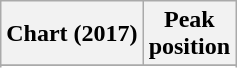<table class="wikitable sortable plainrowheaders" style="text-align:center">
<tr>
<th scope="col">Chart (2017)</th>
<th scope="col">Peak<br>position</th>
</tr>
<tr>
</tr>
<tr>
</tr>
</table>
